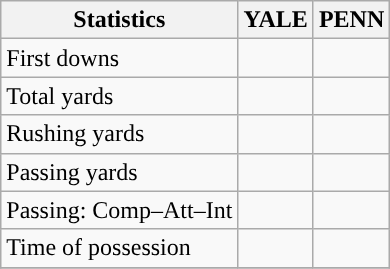<table class="wikitable" style="float: left;">
<tr>
<th>Statistics</th>
<th>YALE</th>
<th>PENN</th>
</tr>
<tr>
<td>First downs</td>
<td></td>
<td></td>
</tr>
<tr>
<td>Total yards</td>
<td></td>
<td></td>
</tr>
<tr>
<td>Rushing yards</td>
<td></td>
<td></td>
</tr>
<tr>
<td>Passing yards</td>
<td></td>
<td></td>
</tr>
<tr>
<td>Passing: Comp–Att–Int</td>
<td></td>
<td></td>
</tr>
<tr>
<td>Time of possession</td>
<td></td>
<td></td>
</tr>
<tr>
</tr>
</table>
